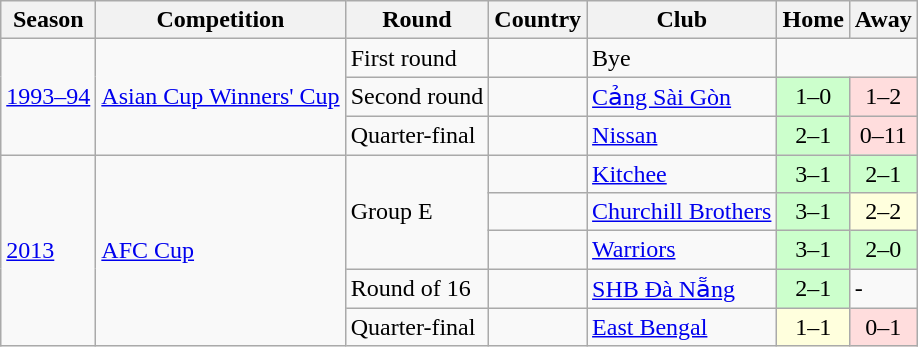<table class="wikitable">
<tr>
<th>Season</th>
<th>Competition</th>
<th>Round</th>
<th>Country</th>
<th>Club</th>
<th>Home</th>
<th>Away</th>
</tr>
<tr>
<td rowspan="3"><a href='#'>1993–94</a></td>
<td rowspan="3"><a href='#'>Asian Cup Winners' Cup</a></td>
<td>First round</td>
<td></td>
<td>Bye</td>
<td colspan="2"></td>
</tr>
<tr>
<td>Second round</td>
<td></td>
<td><a href='#'>Cảng Sài Gòn</a></td>
<td style="background:#ccffcc;text-align:center;">1–0</td>
<td style="background:#fdd;text-align:center;">1–2</td>
</tr>
<tr>
<td>Quarter-final</td>
<td></td>
<td><a href='#'>Nissan</a></td>
<td style="background:#ccffcc;text-align:center;">2–1</td>
<td style="background:#fdd;text-align:center;">0–11</td>
</tr>
<tr>
<td rowspan="5"><a href='#'>2013</a></td>
<td rowspan="5"><a href='#'>AFC Cup</a></td>
<td rowspan="3">Group E</td>
<td></td>
<td><a href='#'>Kitchee</a></td>
<td style="background:#ccffcc;text-align:center;">3–1</td>
<td style="background:#ccffcc;text-align:center;">2–1</td>
</tr>
<tr>
<td></td>
<td><a href='#'>Churchill Brothers</a></td>
<td style="background:#ccffcc;text-align:center;">3–1</td>
<td style="background:#ffd;text-align:center;">2–2</td>
</tr>
<tr>
<td></td>
<td><a href='#'>Warriors</a></td>
<td style="background:#ccffcc;text-align:center;">3–1</td>
<td style="background:#ccffcc;text-align:center;">2–0</td>
</tr>
<tr>
<td>Round of 16</td>
<td></td>
<td><a href='#'>SHB Đà Nẵng</a></td>
<td style="background:#ccffcc;text-align:center;">2–1</td>
<td>-</td>
</tr>
<tr>
<td>Quarter-final</td>
<td></td>
<td><a href='#'>East Bengal</a></td>
<td style="background:#ffd;text-align:center;">1–1</td>
<td style="background:#fdd;text-align:center;">0–1</td>
</tr>
</table>
